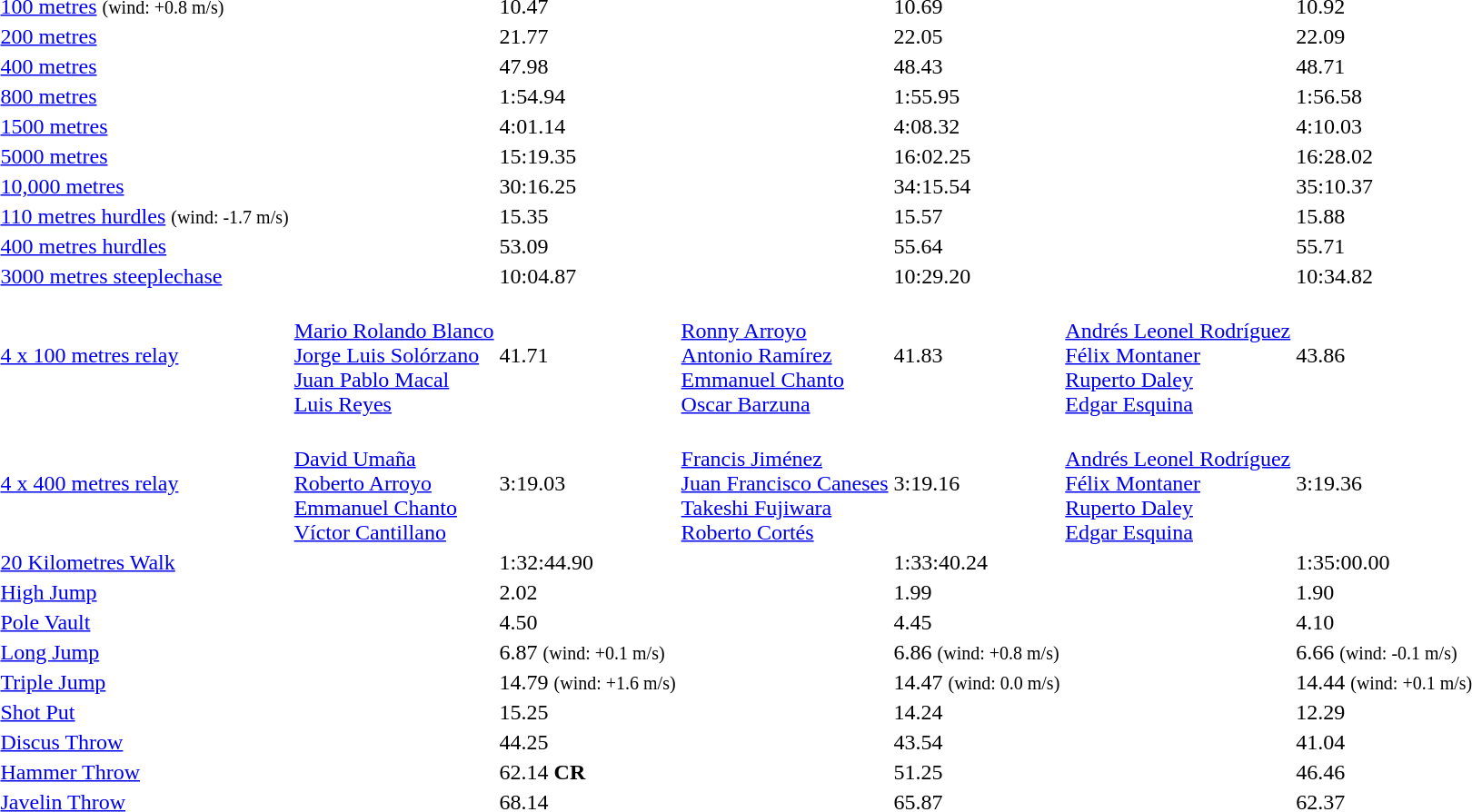<table>
<tr>
<td><a href='#'>100 metres</a> <small>(wind: +0.8 m/s)</small></td>
<td></td>
<td>10.47</td>
<td></td>
<td>10.69</td>
<td></td>
<td>10.92</td>
</tr>
<tr>
<td><a href='#'>200 metres</a></td>
<td></td>
<td>21.77</td>
<td></td>
<td>22.05</td>
<td></td>
<td>22.09</td>
</tr>
<tr>
<td><a href='#'>400 metres</a></td>
<td></td>
<td>47.98</td>
<td></td>
<td>48.43</td>
<td></td>
<td>48.71</td>
</tr>
<tr>
<td><a href='#'>800 metres</a></td>
<td></td>
<td>1:54.94</td>
<td></td>
<td>1:55.95</td>
<td></td>
<td>1:56.58</td>
</tr>
<tr>
<td><a href='#'>1500 metres</a></td>
<td></td>
<td>4:01.14</td>
<td></td>
<td>4:08.32</td>
<td></td>
<td>4:10.03</td>
</tr>
<tr>
<td><a href='#'>5000 metres</a></td>
<td></td>
<td>15:19.35</td>
<td></td>
<td>16:02.25</td>
<td></td>
<td>16:28.02</td>
</tr>
<tr>
<td><a href='#'>10,000 metres</a></td>
<td></td>
<td>30:16.25</td>
<td></td>
<td>34:15.54</td>
<td></td>
<td>35:10.37</td>
</tr>
<tr>
<td><a href='#'>110 metres hurdles</a> <small>(wind: -1.7 m/s)</small></td>
<td></td>
<td>15.35</td>
<td></td>
<td>15.57</td>
<td></td>
<td>15.88</td>
</tr>
<tr>
<td><a href='#'>400 metres hurdles</a></td>
<td></td>
<td>53.09</td>
<td></td>
<td>55.64</td>
<td></td>
<td>55.71</td>
</tr>
<tr>
<td><a href='#'>3000 metres steeplechase</a></td>
<td></td>
<td>10:04.87</td>
<td></td>
<td>10:29.20</td>
<td></td>
<td>10:34.82</td>
</tr>
<tr>
<td><a href='#'>4 x 100 metres relay</a></td>
<td> <br> <a href='#'>Mario Rolando Blanco</a> <br> <a href='#'>Jorge Luis Solórzano</a> <br> <a href='#'>Juan Pablo Macal</a> <br> <a href='#'>Luis Reyes</a></td>
<td>41.71</td>
<td> <br> <a href='#'>Ronny Arroyo</a> <br> <a href='#'>Antonio Ramírez</a> <br> <a href='#'>Emmanuel Chanto</a> <br> <a href='#'>Oscar Barzuna</a></td>
<td>41.83</td>
<td> <br> <a href='#'>Andrés Leonel Rodríguez</a> <br> <a href='#'>Félix Montaner</a> <br> <a href='#'>Ruperto Daley</a> <br> <a href='#'>Edgar Esquina</a></td>
<td>43.86</td>
</tr>
<tr>
<td><a href='#'>4 x 400 metres relay</a></td>
<td> <br> <a href='#'>David Umaña</a> <br> <a href='#'>Roberto Arroyo</a> <br> <a href='#'>Emmanuel Chanto</a> <br> <a href='#'>Víctor Cantillano</a></td>
<td>3:19.03</td>
<td> <br> <a href='#'>Francis Jiménez</a> <br> <a href='#'>Juan Francisco Caneses</a> <br> <a href='#'>Takeshi Fujiwara</a> <br> <a href='#'>Roberto Cortés</a></td>
<td>3:19.16</td>
<td> <br> <a href='#'>Andrés Leonel Rodríguez</a> <br> <a href='#'>Félix Montaner</a> <br> <a href='#'>Ruperto Daley</a> <br> <a href='#'>Edgar Esquina</a></td>
<td>3:19.36</td>
</tr>
<tr>
<td><a href='#'>20 Kilometres Walk</a></td>
<td></td>
<td>1:32:44.90</td>
<td></td>
<td>1:33:40.24</td>
<td></td>
<td>1:35:00.00</td>
</tr>
<tr>
<td><a href='#'>High Jump</a></td>
<td></td>
<td>2.02</td>
<td></td>
<td>1.99</td>
<td></td>
<td>1.90</td>
</tr>
<tr>
<td><a href='#'>Pole Vault</a></td>
<td></td>
<td>4.50</td>
<td></td>
<td>4.45</td>
<td></td>
<td>4.10</td>
</tr>
<tr>
<td><a href='#'>Long Jump</a></td>
<td></td>
<td>6.87 <small>(wind: +0.1 m/s)</small></td>
<td></td>
<td>6.86 <small>(wind: +0.8 m/s)</small></td>
<td></td>
<td>6.66 <small>(wind: -0.1 m/s)</small></td>
</tr>
<tr>
<td><a href='#'>Triple Jump</a></td>
<td></td>
<td>14.79 <small>(wind: +1.6 m/s)</small></td>
<td></td>
<td>14.47 <small>(wind: 0.0 m/s)</small></td>
<td></td>
<td>14.44 <small>(wind: +0.1 m/s)</small></td>
</tr>
<tr>
<td><a href='#'>Shot Put</a></td>
<td></td>
<td>15.25</td>
<td></td>
<td>14.24</td>
<td></td>
<td>12.29</td>
</tr>
<tr>
<td><a href='#'>Discus Throw</a></td>
<td></td>
<td>44.25</td>
<td></td>
<td>43.54</td>
<td></td>
<td>41.04</td>
</tr>
<tr>
<td><a href='#'>Hammer Throw</a></td>
<td></td>
<td>62.14 <strong>CR</strong></td>
<td></td>
<td>51.25</td>
<td></td>
<td>46.46</td>
</tr>
<tr>
<td><a href='#'>Javelin Throw</a></td>
<td></td>
<td>68.14</td>
<td></td>
<td>65.87</td>
<td></td>
<td>62.37</td>
</tr>
</table>
